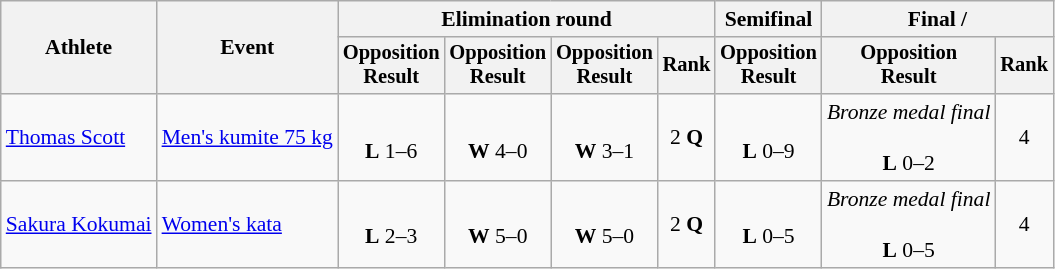<table class=wikitable style=font-size:90%;text-align:center>
<tr>
<th rowspan=2>Athlete</th>
<th rowspan=2>Event</th>
<th colspan=4>Elimination round</th>
<th>Semifinal</th>
<th colspan=2>Final / </th>
</tr>
<tr style=font-size:95%>
<th>Opposition<br>Result</th>
<th>Opposition<br>Result</th>
<th>Opposition<br>Result</th>
<th>Rank</th>
<th>Opposition<br>Result</th>
<th>Opposition<br>Result</th>
<th>Rank</th>
</tr>
<tr>
<td align=left><a href='#'>Thomas Scott</a></td>
<td align=left><a href='#'>Men's kumite 75 kg</a></td>
<td><br><strong>L</strong> 1–6</td>
<td><br><strong>W</strong> 4–0</td>
<td><br><strong>W</strong> 3–1</td>
<td>2 <strong>Q</strong></td>
<td><br><strong>L</strong> 0–9</td>
<td><em>Bronze medal final</em><br><br><strong>L</strong> 0–2</td>
<td>4</td>
</tr>
<tr>
<td align=left><a href='#'>Sakura Kokumai</a></td>
<td align=left><a href='#'>Women's kata</a></td>
<td><br><strong>L</strong> 2–3</td>
<td><br><strong>W</strong> 5–0</td>
<td><br><strong>W</strong> 5–0</td>
<td>2 <strong>Q</strong></td>
<td><br><strong>L</strong> 0–5</td>
<td><em>Bronze medal final</em><br><br><strong>L</strong> 0–5</td>
<td>4</td>
</tr>
</table>
